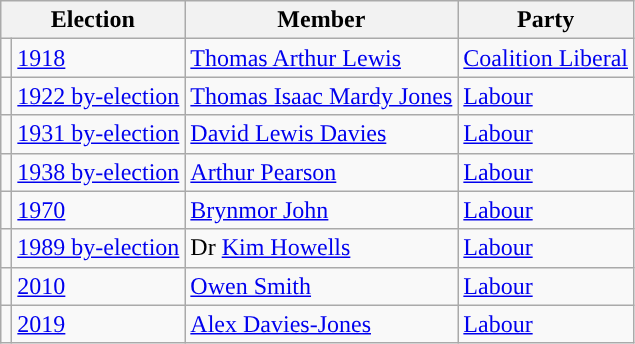<table class ="wikitable">
<tr>
<th colspan="2">Election</th>
<th>Member</th>
<th>Party</th>
</tr>
<tr>
<td style="color:inherit;background-color: "></td>
<td><a href='#'>1918</a></td>
<td><a href='#'>Thomas Arthur Lewis</a></td>
<td><a href='#'>Coalition Liberal</a></td>
</tr>
<tr>
<td style="color:inherit;background-color: "></td>
<td><a href='#'>1922 by-election</a></td>
<td><a href='#'>Thomas Isaac Mardy Jones</a></td>
<td><a href='#'>Labour</a></td>
</tr>
<tr>
<td style="color:inherit;background-color: "></td>
<td><a href='#'>1931 by-election</a></td>
<td><a href='#'>David Lewis Davies</a></td>
<td><a href='#'>Labour</a></td>
</tr>
<tr>
<td style="color:inherit;background-color: "></td>
<td><a href='#'>1938 by-election</a></td>
<td><a href='#'>Arthur Pearson</a></td>
<td><a href='#'>Labour</a></td>
</tr>
<tr>
<td style="color:inherit;background-color: "></td>
<td><a href='#'>1970</a></td>
<td><a href='#'>Brynmor John</a></td>
<td><a href='#'>Labour</a></td>
</tr>
<tr>
<td style="color:inherit;background-color: "></td>
<td><a href='#'>1989 by-election</a></td>
<td>Dr <a href='#'>Kim Howells</a></td>
<td><a href='#'>Labour</a></td>
</tr>
<tr>
<td style="color:inherit;background-color: "></td>
<td><a href='#'>2010</a></td>
<td><a href='#'>Owen Smith</a></td>
<td><a href='#'>Labour</a></td>
</tr>
<tr>
<td style="color:inherit;background-color: "></td>
<td><a href='#'>2019</a></td>
<td><a href='#'>Alex Davies-Jones</a></td>
<td><a href='#'>Labour</a></td>
</tr>
</table>
